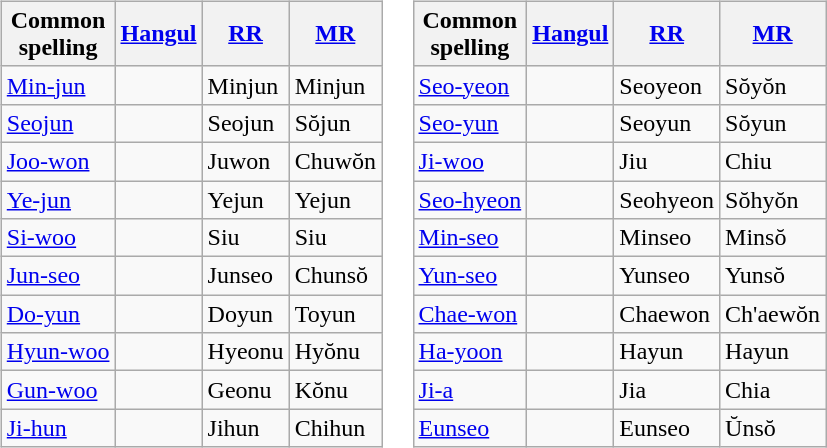<table>
<tr>
<td><br><table class="wikitable sortable">
<tr>
<th>Common<br>spelling</th>
<th><a href='#'>Hangul</a></th>
<th><a href='#'>RR</a></th>
<th><a href='#'>MR</a></th>
</tr>
<tr>
<td><a href='#'>Min-jun</a></td>
<td></td>
<td>Minjun</td>
<td>Minjun</td>
</tr>
<tr>
<td><a href='#'>Seojun</a></td>
<td></td>
<td>Seojun</td>
<td>Sŏjun</td>
</tr>
<tr>
<td><a href='#'>Joo-won</a></td>
<td></td>
<td>Juwon</td>
<td>Chuwŏn</td>
</tr>
<tr>
<td><a href='#'>Ye-jun</a></td>
<td></td>
<td>Yejun</td>
<td>Yejun</td>
</tr>
<tr>
<td><a href='#'>Si-woo</a></td>
<td></td>
<td>Siu</td>
<td>Siu</td>
</tr>
<tr>
<td><a href='#'>Jun-seo</a></td>
<td></td>
<td>Junseo</td>
<td>Chunsŏ</td>
</tr>
<tr>
<td><a href='#'>Do-yun</a></td>
<td></td>
<td>Doyun</td>
<td>Toyun</td>
</tr>
<tr>
<td><a href='#'>Hyun-woo</a></td>
<td></td>
<td>Hyeonu</td>
<td>Hyŏnu</td>
</tr>
<tr>
<td><a href='#'>Gun-woo</a></td>
<td></td>
<td>Geonu</td>
<td>Kŏnu</td>
</tr>
<tr>
<td><a href='#'>Ji-hun</a></td>
<td></td>
<td>Jihun</td>
<td>Chihun</td>
</tr>
</table>
</td>
<td><br><table class="wikitable sortable">
<tr>
<th>Common<br>spelling</th>
<th><a href='#'>Hangul</a></th>
<th><a href='#'>RR</a></th>
<th><a href='#'>MR</a></th>
</tr>
<tr>
<td><a href='#'>Seo-yeon</a></td>
<td></td>
<td>Seoyeon</td>
<td>Sŏyŏn</td>
</tr>
<tr>
<td><a href='#'>Seo-yun</a></td>
<td></td>
<td>Seoyun</td>
<td>Sŏyun</td>
</tr>
<tr>
<td><a href='#'>Ji-woo</a></td>
<td></td>
<td>Jiu</td>
<td>Chiu</td>
</tr>
<tr>
<td><a href='#'>Seo-hyeon</a></td>
<td></td>
<td>Seohyeon</td>
<td>Sŏhyŏn</td>
</tr>
<tr>
<td><a href='#'>Min-seo</a></td>
<td></td>
<td>Minseo</td>
<td>Minsŏ</td>
</tr>
<tr>
<td><a href='#'>Yun-seo</a></td>
<td></td>
<td>Yunseo</td>
<td>Yunsŏ</td>
</tr>
<tr>
<td><a href='#'>Chae-won</a></td>
<td></td>
<td>Chaewon</td>
<td>Ch'aewŏn</td>
</tr>
<tr>
<td><a href='#'>Ha-yoon</a></td>
<td></td>
<td>Hayun</td>
<td>Hayun</td>
</tr>
<tr>
<td><a href='#'>Ji-a</a></td>
<td></td>
<td>Jia</td>
<td>Chia</td>
</tr>
<tr>
<td><a href='#'>Eunseo</a></td>
<td></td>
<td>Eunseo</td>
<td>Ŭnsŏ</td>
</tr>
</table>
</td>
</tr>
</table>
